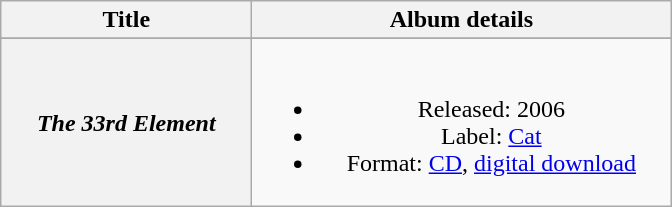<table class="wikitable plainrowheaders" style="text-align:center;">
<tr>
<th scope="col" rowspan="1" style="width:10em;">Title</th>
<th scope="col" rowspan="1" style="width:17em;">Album details</th>
</tr>
<tr>
</tr>
<tr>
<th scope="row"><em>The 33rd Element</em></th>
<td><br><ul><li>Released: 2006</li><li>Label: <a href='#'>Cat</a></li><li>Format: <a href='#'>CD</a>, <a href='#'>digital download</a></li></ul></td>
</tr>
</table>
